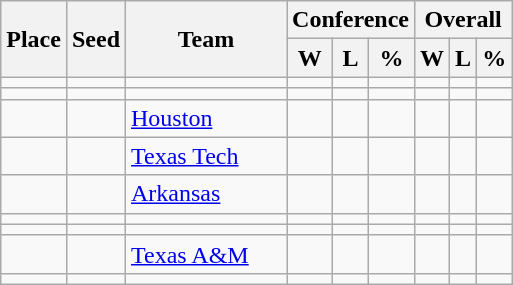<table class=wikitable>
<tr>
<th rowspan ="2">Place</th>
<th rowspan ="2">Seed</th>
<th rowspan ="2" width= "100pt">Team</th>
<th colspan = "3">Conference</th>
<th colspan ="3">Overall</th>
</tr>
<tr>
<th>W</th>
<th>L</th>
<th>%</th>
<th>W</th>
<th>L</th>
<th>%</th>
</tr>
<tr>
<td></td>
<td></td>
<td></td>
<td></td>
<td></td>
<td></td>
<td></td>
<td></td>
<td></td>
</tr>
<tr>
<td></td>
<td></td>
<td></td>
<td></td>
<td></td>
<td></td>
<td></td>
<td></td>
<td></td>
</tr>
<tr>
<td></td>
<td></td>
<td><a href='#'>Houston</a></td>
<td></td>
<td></td>
<td></td>
<td></td>
<td></td>
<td></td>
</tr>
<tr>
<td></td>
<td></td>
<td><a href='#'>Texas Tech</a></td>
<td></td>
<td></td>
<td></td>
<td></td>
<td></td>
<td></td>
</tr>
<tr>
<td></td>
<td></td>
<td><a href='#'>Arkansas</a></td>
<td></td>
<td></td>
<td></td>
<td></td>
<td></td>
<td></td>
</tr>
<tr>
<td></td>
<td></td>
<td></td>
<td></td>
<td></td>
<td></td>
<td></td>
<td></td>
<td></td>
</tr>
<tr>
<td></td>
<td></td>
<td></td>
<td></td>
<td></td>
<td></td>
<td></td>
<td></td>
<td></td>
</tr>
<tr>
<td></td>
<td></td>
<td><a href='#'>Texas A&M</a></td>
<td></td>
<td></td>
<td></td>
<td></td>
<td></td>
<td></td>
</tr>
<tr>
<td></td>
<td></td>
<td></td>
<td></td>
<td></td>
<td></td>
<td></td>
<td></td>
<td></td>
</tr>
</table>
